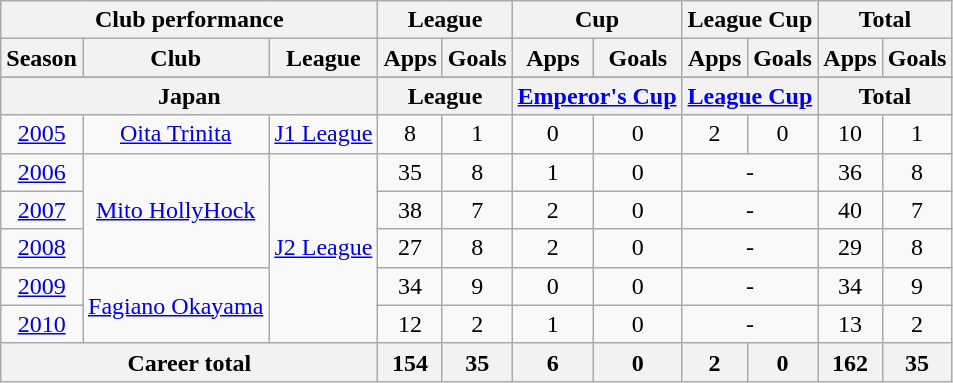<table class="wikitable" style="text-align:center">
<tr>
<th colspan=3>Club performance</th>
<th colspan=2>League</th>
<th colspan=2>Cup</th>
<th colspan=2>League Cup</th>
<th colspan=2>Total</th>
</tr>
<tr>
<th>Season</th>
<th>Club</th>
<th>League</th>
<th>Apps</th>
<th>Goals</th>
<th>Apps</th>
<th>Goals</th>
<th>Apps</th>
<th>Goals</th>
<th>Apps</th>
<th>Goals</th>
</tr>
<tr>
</tr>
<tr>
<th colspan=3>Japan</th>
<th colspan=2>League</th>
<th colspan=2><a href='#'>Emperor's Cup</a></th>
<th colspan=2><a href='#'>League Cup</a></th>
<th colspan=2>Total</th>
</tr>
<tr>
<td><a href='#'>2005</a></td>
<td><a href='#'>Oita Trinita</a></td>
<td><a href='#'>J1 League</a></td>
<td>8</td>
<td>1</td>
<td>0</td>
<td>0</td>
<td>2</td>
<td>0</td>
<td>10</td>
<td>1</td>
</tr>
<tr>
<td><a href='#'>2006</a></td>
<td rowspan="3"><a href='#'>Mito HollyHock</a></td>
<td rowspan="5"><a href='#'>J2 League</a></td>
<td>35</td>
<td>8</td>
<td>1</td>
<td>0</td>
<td colspan="2">-</td>
<td>36</td>
<td>8</td>
</tr>
<tr>
<td><a href='#'>2007</a></td>
<td>38</td>
<td>7</td>
<td>2</td>
<td>0</td>
<td colspan="2">-</td>
<td>40</td>
<td>7</td>
</tr>
<tr>
<td><a href='#'>2008</a></td>
<td>27</td>
<td>8</td>
<td>2</td>
<td>0</td>
<td colspan="2">-</td>
<td>29</td>
<td>8</td>
</tr>
<tr>
<td><a href='#'>2009</a></td>
<td rowspan="2"><a href='#'>Fagiano Okayama</a></td>
<td>34</td>
<td>9</td>
<td>0</td>
<td>0</td>
<td colspan="2">-</td>
<td>34</td>
<td>9</td>
</tr>
<tr>
<td><a href='#'>2010</a></td>
<td>12</td>
<td>2</td>
<td>1</td>
<td>0</td>
<td colspan="2">-</td>
<td>13</td>
<td>2</td>
</tr>
<tr>
<th colspan=3>Career total</th>
<th>154</th>
<th>35</th>
<th>6</th>
<th>0</th>
<th>2</th>
<th>0</th>
<th>162</th>
<th>35</th>
</tr>
</table>
